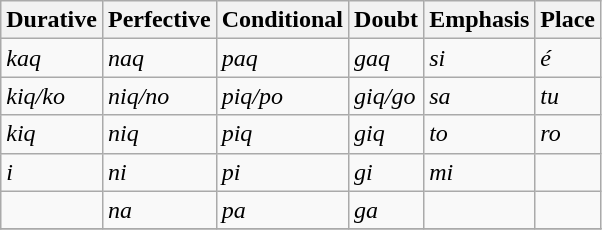<table class="wikitable">
<tr>
<th>Durative</th>
<th>Perfective</th>
<th>Conditional</th>
<th>Doubt</th>
<th>Emphasis</th>
<th>Place</th>
</tr>
<tr>
<td><em>kaq</em></td>
<td><em>naq</em></td>
<td><em>paq</em></td>
<td><em>gaq</em></td>
<td><em>si</em></td>
<td><em>é</em></td>
</tr>
<tr>
<td><em>kiq/ko</em></td>
<td><em>niq/no</em></td>
<td><em>piq/po</em></td>
<td><em>giq/go</em></td>
<td><em>sa</em></td>
<td><em>tu</em></td>
</tr>
<tr>
<td><em>kiq</em></td>
<td><em>niq</em></td>
<td><em>piq</em></td>
<td><em>giq</em></td>
<td><em>to</em></td>
<td><em>ro</em></td>
</tr>
<tr>
<td><em>i</em></td>
<td><em>ni</em></td>
<td><em>pi</em></td>
<td><em>gi</em></td>
<td><em>mi</em></td>
<td></td>
</tr>
<tr>
<td></td>
<td><em>na</em></td>
<td><em>pa</em></td>
<td><em>ga</em></td>
<td></td>
<td></td>
</tr>
<tr>
</tr>
</table>
